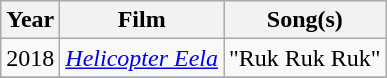<table class="wikitable sortable">
<tr>
<th>Year</th>
<th>Film</th>
<th>Song(s)</th>
</tr>
<tr>
<td>2018</td>
<td><em><a href='#'>Helicopter Eela</a></em></td>
<td>"Ruk Ruk Ruk"</td>
</tr>
<tr>
</tr>
</table>
